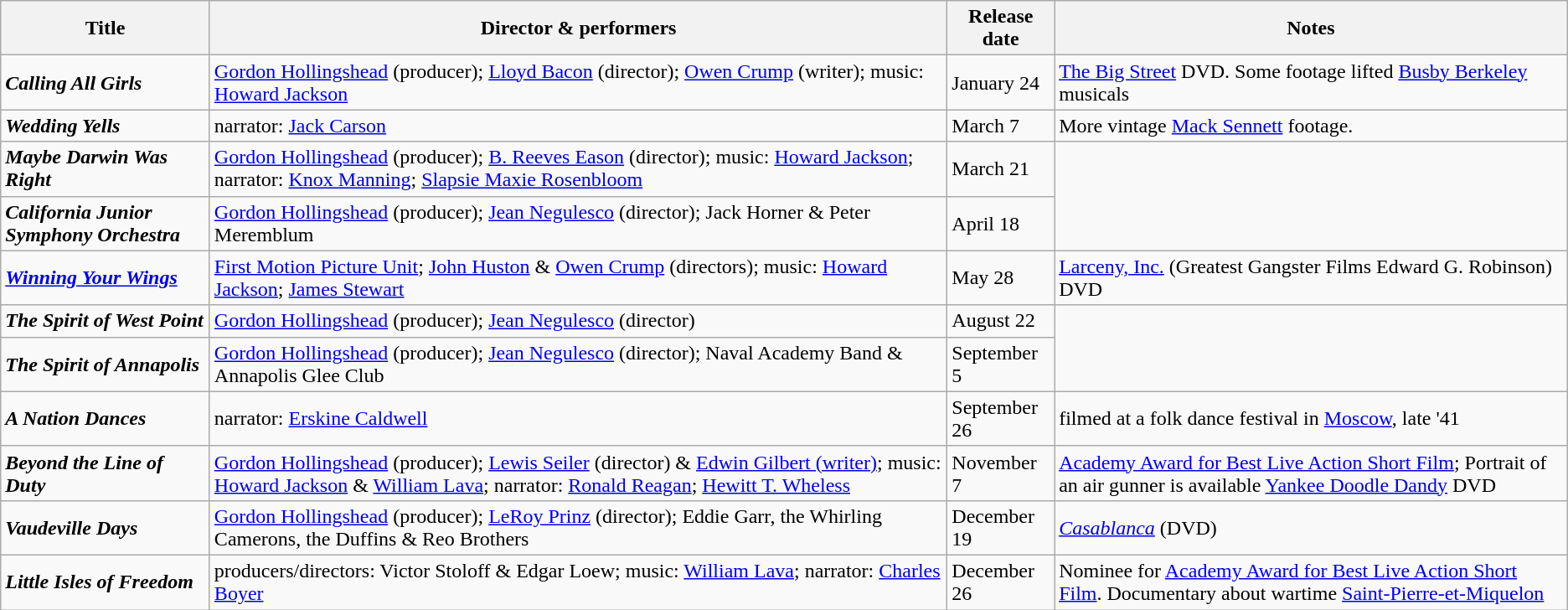<table class="wikitable sortable" border="1">
<tr>
<th>Title</th>
<th>Director & performers</th>
<th>Release date</th>
<th>Notes</th>
</tr>
<tr>
<td><strong><em>Calling All Girls</em></strong></td>
<td><a href='#'>Gordon Hollingshead</a> (producer); <a href='#'>Lloyd Bacon</a> (director); <a href='#'>Owen Crump</a> (writer); music: <a href='#'>Howard Jackson</a></td>
<td>January 24</td>
<td><a href='#'>The Big Street</a> DVD. Some footage lifted <a href='#'>Busby Berkeley</a> musicals</td>
</tr>
<tr>
<td><strong><em>Wedding Yells</em></strong></td>
<td>narrator: <a href='#'>Jack Carson</a></td>
<td>March 7</td>
<td>More vintage <a href='#'>Mack Sennett</a> footage.</td>
</tr>
<tr>
<td><strong><em>Maybe Darwin Was Right</em></strong></td>
<td><a href='#'>Gordon Hollingshead</a> (producer); <a href='#'>B. Reeves Eason</a> (director); music: <a href='#'>Howard Jackson</a>; narrator: <a href='#'>Knox Manning</a>; <a href='#'>Slapsie Maxie Rosenbloom</a></td>
<td>March 21</td>
</tr>
<tr>
<td><strong><em>California Junior Symphony Orchestra</em></strong></td>
<td><a href='#'>Gordon Hollingshead</a> (producer); <a href='#'>Jean Negulesco</a> (director); Jack Horner & Peter Meremblum</td>
<td>April 18</td>
</tr>
<tr>
<td><strong><em><a href='#'>Winning Your Wings</a></em></strong></td>
<td><a href='#'>First Motion Picture Unit</a>; <a href='#'>John Huston</a> & <a href='#'>Owen Crump</a> (directors); music: <a href='#'>Howard Jackson</a>; <a href='#'>James Stewart</a></td>
<td>May 28</td>
<td><a href='#'>Larceny, Inc.</a> (Greatest Gangster Films Edward G. Robinson) DVD</td>
</tr>
<tr>
<td><strong><em>The Spirit of West Point</em></strong></td>
<td><a href='#'>Gordon Hollingshead</a> (producer); <a href='#'>Jean Negulesco</a> (director)</td>
<td>August 22</td>
</tr>
<tr>
<td><strong><em>The Spirit of Annapolis</em></strong></td>
<td><a href='#'>Gordon Hollingshead</a> (producer); <a href='#'>Jean Negulesco</a> (director);  Naval Academy Band & Annapolis Glee Club</td>
<td>September 5</td>
</tr>
<tr>
<td><strong><em>A Nation Dances</em></strong></td>
<td>narrator: <a href='#'>Erskine Caldwell</a></td>
<td>September 26</td>
<td>filmed at a folk dance festival in <a href='#'>Moscow</a>, late '41</td>
</tr>
<tr>
<td><strong><em>Beyond the Line of Duty</em></strong></td>
<td><a href='#'>Gordon Hollingshead</a> (producer); <a href='#'>Lewis Seiler</a> (director) & <a href='#'>Edwin Gilbert (writer)</a>; music: <a href='#'>Howard Jackson</a> & <a href='#'>William Lava</a>; narrator: <a href='#'>Ronald Reagan</a>; <a href='#'>Hewitt T. Wheless</a></td>
<td>November 7</td>
<td><a href='#'>Academy Award for Best Live Action Short Film</a>; Portrait of an air gunner is available <a href='#'>Yankee Doodle Dandy</a> DVD</td>
</tr>
<tr>
<td><strong><em>Vaudeville Days</em></strong></td>
<td><a href='#'>Gordon Hollingshead</a> (producer); <a href='#'>LeRoy Prinz</a> (director); Eddie Garr, the Whirling Camerons, the Duffins & Reo Brothers</td>
<td>December 19</td>
<td><em><a href='#'>Casablanca</a></em> (DVD)</td>
</tr>
<tr>
<td><strong><em>Little Isles of Freedom</em></strong></td>
<td>producers/directors: Victor Stoloff & Edgar Loew; music: <a href='#'>William Lava</a>; narrator: <a href='#'>Charles Boyer</a></td>
<td>December 26</td>
<td>Nominee for <a href='#'>Academy Award for Best Live Action Short Film</a>. Documentary about wartime <a href='#'>Saint-Pierre-et-Miquelon</a></td>
</tr>
</table>
